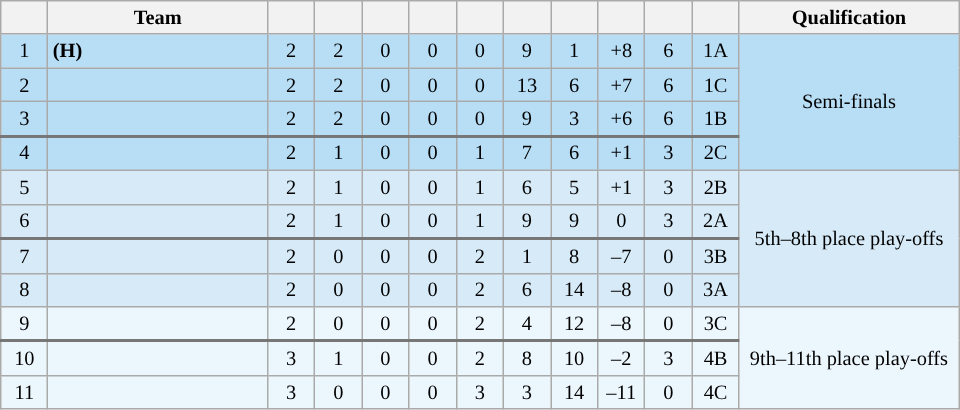<table class="wikitable" style="text-align: center; font-size: 85%;">
<tr>
<th width="25"></th>
<th width="140">Team</th>
<th width="25"></th>
<th width="25"></th>
<th width="25"></th>
<th width="25"></th>
<th width="25"></th>
<th width="25"></th>
<th width="25"></th>
<th width="25"></th>
<th width="25"></th>
<th width="25"></th>
<th width=140>Qualification</th>
</tr>
<tr style="background-color: #b8def6">
<td>1</td>
<td align=left> <strong>(H)</strong></td>
<td>2</td>
<td>2</td>
<td>0</td>
<td>0</td>
<td>0</td>
<td>9</td>
<td>1</td>
<td>+8</td>
<td>6</td>
<td>1A</td>
<td rowspan="4">Semi-finals</td>
</tr>
<tr style="background-color: #b8def6">
<td>2</td>
<td align=left></td>
<td>2</td>
<td>2</td>
<td>0</td>
<td>0</td>
<td>0</td>
<td>13</td>
<td>6</td>
<td>+7</td>
<td>6</td>
<td>1C</td>
</tr>
<tr style="background-color: #b8def6">
<td>3</td>
<td align=left></td>
<td>2</td>
<td>2</td>
<td>0</td>
<td>0</td>
<td>0</td>
<td>9</td>
<td>3</td>
<td>+6</td>
<td>6</td>
<td>1B</td>
</tr>
<tr style="background-color: #b8def6;  border-top: 2px solid #777777">
<td>4</td>
<td align=left></td>
<td>2</td>
<td>1</td>
<td>0</td>
<td>0</td>
<td>1</td>
<td>7</td>
<td>6</td>
<td>+1</td>
<td>3</td>
<td>2C</td>
</tr>
<tr style="background-color: #d7eaf7">
<td>5</td>
<td align=left></td>
<td>2</td>
<td>1</td>
<td>0</td>
<td>0</td>
<td>1</td>
<td>6</td>
<td>5</td>
<td>+1</td>
<td>3</td>
<td>2B</td>
<td rowspan="4">5th–8th place play-offs</td>
</tr>
<tr style="background-color: #d7eaf7">
<td>6</td>
<td align=left></td>
<td>2</td>
<td>1</td>
<td>0</td>
<td>0</td>
<td>1</td>
<td>9</td>
<td>9</td>
<td>0</td>
<td>3</td>
<td>2A</td>
</tr>
<tr style="background-color: #d7eaf7; border-top: 2px solid #777777">
<td>7</td>
<td align=left></td>
<td>2</td>
<td>0</td>
<td>0</td>
<td>0</td>
<td>2</td>
<td>1</td>
<td>8</td>
<td>–7</td>
<td>0</td>
<td>3B</td>
</tr>
<tr style="background-color: #d7eaf7">
<td>8</td>
<td align=left></td>
<td>2</td>
<td>0</td>
<td>0</td>
<td>0</td>
<td>2</td>
<td>6</td>
<td>14</td>
<td>–8</td>
<td>0</td>
<td>3A</td>
</tr>
<tr style="background-color: #ecf6fd">
<td>9</td>
<td align=left></td>
<td>2</td>
<td>0</td>
<td>0</td>
<td>0</td>
<td>2</td>
<td>4</td>
<td>12</td>
<td>–8</td>
<td>0</td>
<td>3C</td>
<td rowspan="3">9th–11th place play-offs</td>
</tr>
<tr style="background-color: #ecf6fd; border-top: 2px solid #777777">
<td>10</td>
<td align=left></td>
<td>3</td>
<td>1</td>
<td>0</td>
<td>0</td>
<td>2</td>
<td>8</td>
<td>10</td>
<td>–2</td>
<td>3</td>
<td>4B</td>
</tr>
<tr style="background-color: #ecf6fd">
<td>11</td>
<td align=left></td>
<td>3</td>
<td>0</td>
<td>0</td>
<td>0</td>
<td>3</td>
<td>3</td>
<td>14</td>
<td>–11</td>
<td>0</td>
<td>4C</td>
</tr>
</table>
